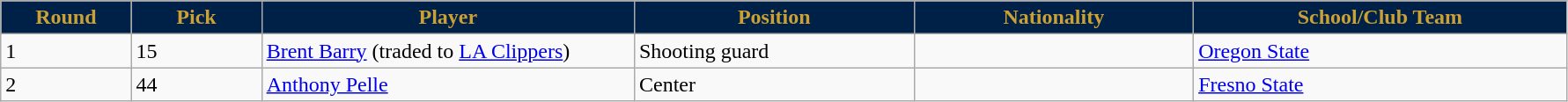<table class="wikitable sortable sortable">
<tr>
<th style="background:#002147;color:#CBA135;" width="7%">Round</th>
<th style="background:#002147;color:#CBA135;" width="7%">Pick</th>
<th style="background:#002147;color:#CBA135;" width="20%">Player</th>
<th style="background:#002147;color:#CBA135;" width="15%">Position</th>
<th style="background:#002147;color:#CBA135;" width="15%">Nationality</th>
<th style="background:#002147;color:#CBA135;" width="20%">School/Club Team</th>
</tr>
<tr>
<td>1</td>
<td>15</td>
<td><a href='#'>Brent Barry</a> (traded to <a href='#'>LA Clippers</a>)</td>
<td>Shooting guard</td>
<td></td>
<td><a href='#'>Oregon State</a></td>
</tr>
<tr>
<td>2</td>
<td>44</td>
<td><a href='#'>Anthony Pelle</a></td>
<td>Center</td>
<td></td>
<td><a href='#'>Fresno State</a></td>
</tr>
</table>
